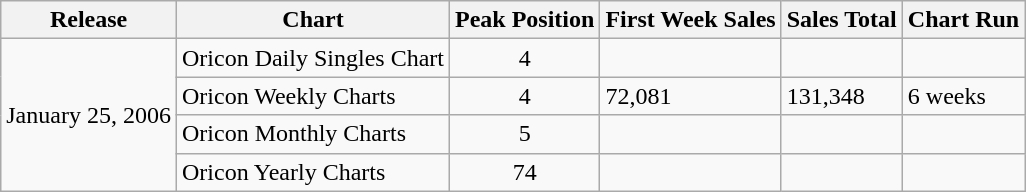<table class="wikitable">
<tr>
<th>Release</th>
<th>Chart</th>
<th>Peak Position</th>
<th>First Week Sales</th>
<th>Sales Total</th>
<th>Chart Run</th>
</tr>
<tr>
<td rowspan="4">January 25, 2006</td>
<td>Oricon Daily Singles Chart</td>
<td align="center">4</td>
<td></td>
<td></td>
<td></td>
</tr>
<tr>
<td>Oricon Weekly Charts</td>
<td align="center">4</td>
<td>72,081</td>
<td>131,348</td>
<td>6 weeks</td>
</tr>
<tr>
<td>Oricon Monthly Charts</td>
<td align="center">5</td>
<td></td>
<td></td>
<td></td>
</tr>
<tr>
<td>Oricon Yearly Charts</td>
<td align="center">74</td>
<td></td>
<td></td>
<td></td>
</tr>
</table>
